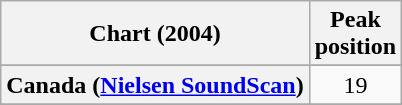<table class="wikitable sortable plainrowheaders">
<tr>
<th>Chart (2004)</th>
<th>Peak<br>position</th>
</tr>
<tr>
</tr>
<tr>
<th scope="row">Canada (<a href='#'>Nielsen SoundScan</a>)</th>
<td style="text-align:center">19</td>
</tr>
<tr>
</tr>
<tr>
</tr>
<tr>
</tr>
<tr>
</tr>
</table>
